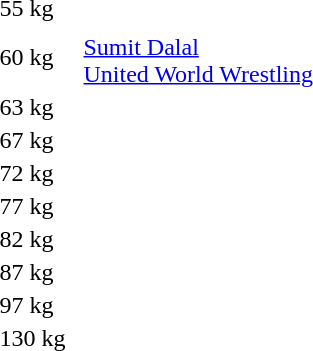<table>
<tr>
<td rowspan=2>55 kg<br></td>
<td rowspan=2></td>
<td rowspan=2></td>
<td></td>
</tr>
<tr>
<td></td>
</tr>
<tr>
<td rowspan=2>60 kg<br></td>
<td rowspan=2></td>
<td rowspan=2></td>
<td></td>
</tr>
<tr>
<td><a href='#'>Sumit Dalal</a><br><a href='#'>United World Wrestling</a></td>
</tr>
<tr>
<td rowspan=2>63 kg<br></td>
<td rowspan=2></td>
<td rowspan=2></td>
<td></td>
</tr>
<tr>
<td></td>
</tr>
<tr>
<td rowspan=2>67 kg<br></td>
<td rowspan=2></td>
<td rowspan=2></td>
<td></td>
</tr>
<tr>
<td></td>
</tr>
<tr>
<td rowspan=2>72 kg<br></td>
<td rowspan=2></td>
<td rowspan=2></td>
<td></td>
</tr>
<tr>
<td></td>
</tr>
<tr>
<td rowspan=2>77 kg<br></td>
<td rowspan=2></td>
<td rowspan=2></td>
<td></td>
</tr>
<tr>
<td></td>
</tr>
<tr>
<td rowspan=2>82 kg<br></td>
<td rowspan=2></td>
<td rowspan=2></td>
<td></td>
</tr>
<tr>
<td></td>
</tr>
<tr>
<td rowspan=2>87 kg<br></td>
<td rowspan=2></td>
<td rowspan=2></td>
<td></td>
</tr>
<tr>
<td></td>
</tr>
<tr>
<td rowspan=2>97 kg<br></td>
<td rowspan=2></td>
<td rowspan=2></td>
<td></td>
</tr>
<tr>
<td></td>
</tr>
<tr>
<td rowspan=2>130 kg<br></td>
<td rowspan=2></td>
<td rowspan=2></td>
<td></td>
</tr>
<tr>
<td></td>
</tr>
</table>
